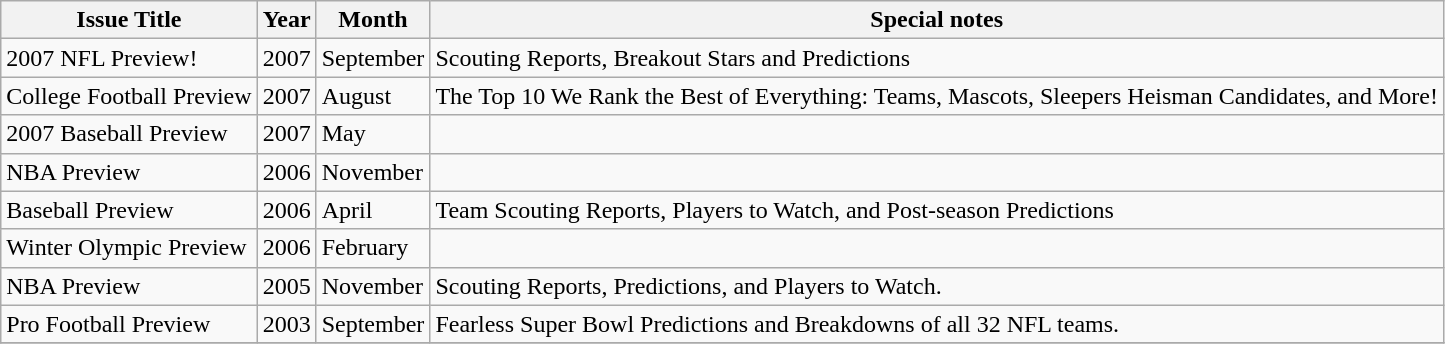<table class="wikitable">
<tr>
<th>Issue Title</th>
<th>Year</th>
<th>Month</th>
<th>Special notes</th>
</tr>
<tr>
<td>2007 NFL Preview!</td>
<td>2007</td>
<td>September</td>
<td>Scouting Reports, Breakout Stars and Predictions</td>
</tr>
<tr>
<td>College Football Preview</td>
<td>2007</td>
<td>August</td>
<td>The Top 10 We Rank the Best of Everything: Teams, Mascots, Sleepers Heisman Candidates, and More!</td>
</tr>
<tr>
<td>2007 Baseball Preview</td>
<td>2007</td>
<td>May</td>
<td></td>
</tr>
<tr>
<td>NBA Preview</td>
<td>2006</td>
<td>November</td>
<td></td>
</tr>
<tr>
<td>Baseball Preview</td>
<td>2006</td>
<td>April</td>
<td>Team Scouting Reports, Players to Watch, and Post-season Predictions</td>
</tr>
<tr>
<td>Winter Olympic Preview</td>
<td>2006</td>
<td>February</td>
<td></td>
</tr>
<tr>
<td>NBA Preview</td>
<td>2005</td>
<td>November</td>
<td>Scouting Reports, Predictions, and Players to Watch.</td>
</tr>
<tr>
<td>Pro Football Preview</td>
<td>2003</td>
<td>September</td>
<td>Fearless Super Bowl Predictions and Breakdowns of all 32 NFL teams.</td>
</tr>
<tr>
</tr>
</table>
